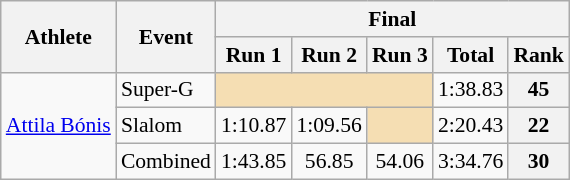<table class="wikitable" style="font-size:90%">
<tr>
<th rowspan="2">Athlete</th>
<th rowspan="2">Event</th>
<th colspan="5">Final</th>
</tr>
<tr>
<th>Run 1</th>
<th>Run 2</th>
<th>Run 3</th>
<th>Total</th>
<th>Rank</th>
</tr>
<tr>
<td rowspan=3><a href='#'>Attila Bónis</a></td>
<td>Super-G</td>
<td colspan=3 bgcolor="wheat"></td>
<td align="center">1:38.83</td>
<th align="center">45</th>
</tr>
<tr>
<td>Slalom</td>
<td align="center">1:10.87</td>
<td align="center">1:09.56</td>
<td bgcolor="wheat"></td>
<td align="center">2:20.43</td>
<th align="center">22</th>
</tr>
<tr>
<td>Combined</td>
<td align="center">1:43.85</td>
<td align="center">56.85</td>
<td align="center">54.06</td>
<td align="center">3:34.76</td>
<th align="center">30</th>
</tr>
</table>
